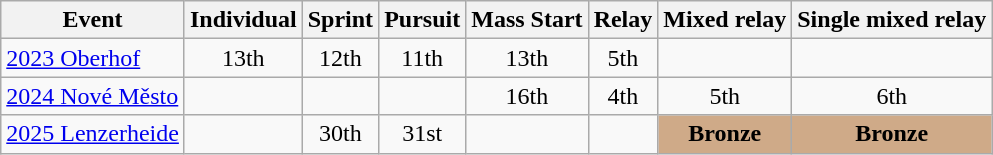<table class="wikitable" style="text-align:center">
<tr>
<th>Event</th>
<th>Individual</th>
<th>Sprint</th>
<th>Pursuit</th>
<th>Mass Start</th>
<th>Relay</th>
<th>Mixed relay</th>
<th>Single mixed relay</th>
</tr>
<tr>
<td align=left> <a href='#'>2023 Oberhof</a></td>
<td>13th</td>
<td>12th</td>
<td>11th</td>
<td>13th</td>
<td>5th</td>
<td></td>
<td></td>
</tr>
<tr>
<td align=left> <a href='#'>2024 Nové Město</a></td>
<td></td>
<td></td>
<td></td>
<td>16th</td>
<td>4th</td>
<td>5th</td>
<td>6th</td>
</tr>
<tr>
<td align=left> <a href='#'>2025 Lenzerheide</a></td>
<td></td>
<td>30th</td>
<td>31st</td>
<td></td>
<td></td>
<td style="background:#cfaa88;"><strong>Bronze</strong></td>
<td style="background:#cfaa88;"><strong>Bronze</strong></td>
</tr>
</table>
